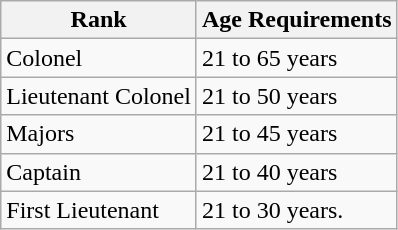<table class="wikitable">
<tr>
<th>Rank</th>
<th>Age Requirements</th>
</tr>
<tr>
<td>Colonel</td>
<td>21 to 65 years</td>
</tr>
<tr>
<td>Lieutenant Colonel</td>
<td>21 to 50 years</td>
</tr>
<tr>
<td>Majors</td>
<td>21 to 45 years</td>
</tr>
<tr>
<td>Captain</td>
<td>21 to 40 years</td>
</tr>
<tr>
<td>First Lieutenant</td>
<td>21 to 30 years.</td>
</tr>
</table>
